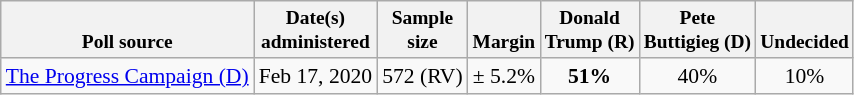<table class="wikitable" style="font-size:90%;text-align:center;">
<tr valign=bottom style="font-size:90%;">
<th>Poll source</th>
<th>Date(s)<br>administered</th>
<th>Sample<br>size</th>
<th>Margin<br></th>
<th>Donald<br>Trump (R)</th>
<th>Pete<br>Buttigieg (D)</th>
<th>Undecided</th>
</tr>
<tr>
<td style="text-align:left;"><a href='#'>The Progress Campaign (D)</a> </td>
<td>Feb 17, 2020</td>
<td>572 (RV)</td>
<td>± 5.2%</td>
<td><strong>51%</strong></td>
<td>40%</td>
<td>10%</td>
</tr>
</table>
